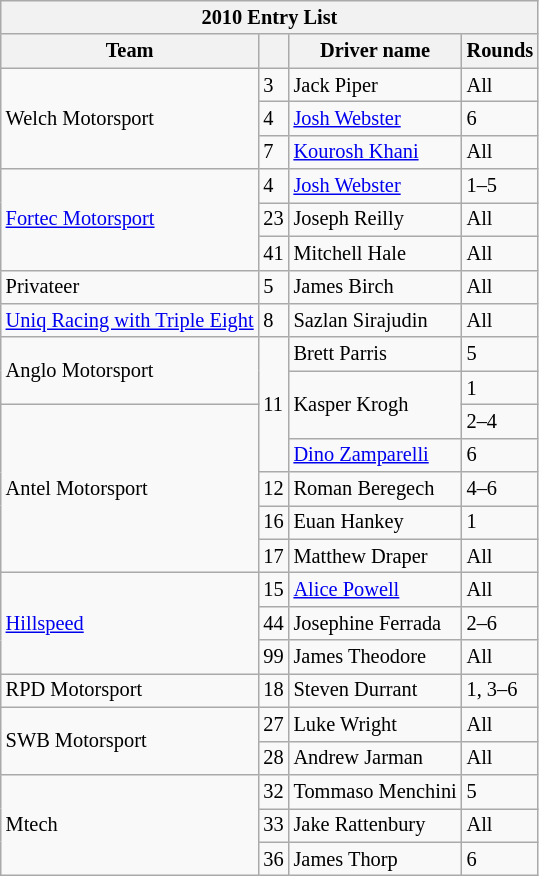<table class="wikitable" style="font-size: 85%;">
<tr>
<th colspan=4>2010 Entry List</th>
</tr>
<tr>
<th>Team</th>
<th></th>
<th>Driver name</th>
<th>Rounds</th>
</tr>
<tr>
<td rowspan=3>Welch Motorsport</td>
<td>3</td>
<td> Jack Piper</td>
<td>All</td>
</tr>
<tr>
<td>4</td>
<td> <a href='#'>Josh Webster</a></td>
<td>6</td>
</tr>
<tr>
<td>7</td>
<td> <a href='#'>Kourosh Khani</a></td>
<td>All</td>
</tr>
<tr>
<td rowspan=3><a href='#'>Fortec Motorsport</a></td>
<td>4</td>
<td> <a href='#'>Josh Webster</a></td>
<td>1–5</td>
</tr>
<tr>
<td>23</td>
<td> Joseph Reilly</td>
<td>All</td>
</tr>
<tr>
<td>41</td>
<td> Mitchell Hale</td>
<td>All</td>
</tr>
<tr>
<td>Privateer</td>
<td>5</td>
<td> James Birch</td>
<td>All</td>
</tr>
<tr>
<td><a href='#'>Uniq Racing with Triple Eight</a></td>
<td>8</td>
<td> Sazlan Sirajudin</td>
<td>All</td>
</tr>
<tr>
<td rowspan=2>Anglo Motorsport</td>
<td rowspan=4>11</td>
<td> Brett Parris</td>
<td>5</td>
</tr>
<tr>
<td rowspan=2> Kasper Krogh</td>
<td>1</td>
</tr>
<tr>
<td rowspan=5>Antel Motorsport</td>
<td>2–4</td>
</tr>
<tr>
<td> <a href='#'>Dino Zamparelli</a></td>
<td>6</td>
</tr>
<tr>
<td>12</td>
<td> Roman Beregech</td>
<td>4–6</td>
</tr>
<tr>
<td>16</td>
<td> Euan Hankey</td>
<td>1</td>
</tr>
<tr>
<td>17</td>
<td> Matthew Draper</td>
<td>All</td>
</tr>
<tr>
<td rowspan=3><a href='#'>Hillspeed</a></td>
<td>15</td>
<td> <a href='#'>Alice Powell</a></td>
<td>All</td>
</tr>
<tr>
<td>44</td>
<td> Josephine Ferrada</td>
<td>2–6</td>
</tr>
<tr>
<td>99</td>
<td> James Theodore</td>
<td>All</td>
</tr>
<tr>
<td>RPD Motorsport</td>
<td>18</td>
<td> Steven Durrant</td>
<td>1, 3–6</td>
</tr>
<tr>
<td rowspan=2>SWB Motorsport</td>
<td>27</td>
<td> Luke Wright</td>
<td>All</td>
</tr>
<tr>
<td>28</td>
<td> Andrew Jarman</td>
<td>All</td>
</tr>
<tr>
<td rowspan=3>Mtech</td>
<td>32</td>
<td> Tommaso Menchini</td>
<td>5</td>
</tr>
<tr>
<td>33</td>
<td> Jake Rattenbury</td>
<td>All</td>
</tr>
<tr>
<td>36</td>
<td> James Thorp</td>
<td>6</td>
</tr>
</table>
